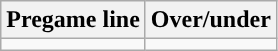<table class="wikitable">
<tr align="center">
<th>Pregame line</th>
<th>Over/under</th>
</tr>
<tr align="center">
<td></td>
<td></td>
</tr>
</table>
